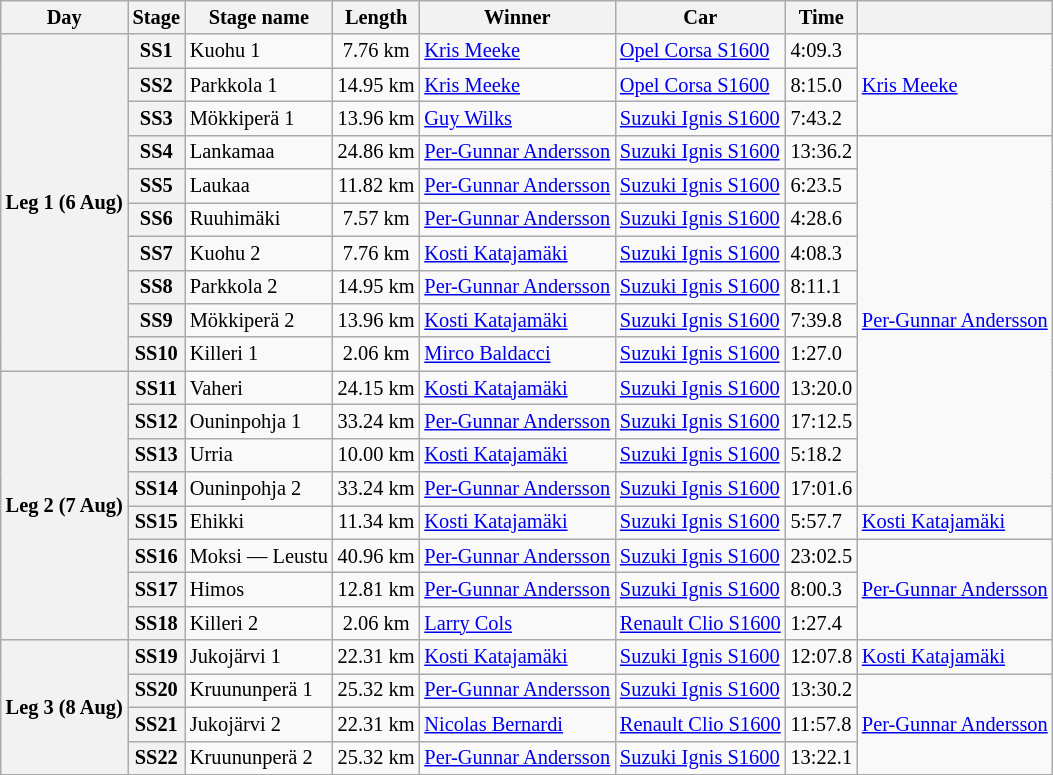<table class="wikitable" style="font-size: 85%;">
<tr>
<th>Day</th>
<th>Stage</th>
<th>Stage name</th>
<th>Length</th>
<th>Winner</th>
<th>Car</th>
<th>Time</th>
<th></th>
</tr>
<tr>
<th rowspan="10">Leg 1 (6 Aug)</th>
<th>SS1</th>
<td>Kuohu 1</td>
<td align="center">7.76 km</td>
<td> <a href='#'>Kris Meeke</a></td>
<td><a href='#'>Opel Corsa S1600</a></td>
<td>4:09.3</td>
<td rowspan="3"> <a href='#'>Kris Meeke</a></td>
</tr>
<tr>
<th>SS2</th>
<td>Parkkola 1</td>
<td align="center">14.95 km</td>
<td> <a href='#'>Kris Meeke</a></td>
<td><a href='#'>Opel Corsa S1600</a></td>
<td>8:15.0</td>
</tr>
<tr>
<th>SS3</th>
<td>Mökkiperä 1</td>
<td align="center">13.96 km</td>
<td> <a href='#'>Guy Wilks</a></td>
<td><a href='#'>Suzuki Ignis S1600</a></td>
<td>7:43.2</td>
</tr>
<tr>
<th>SS4</th>
<td>Lankamaa</td>
<td align="center">24.86 km</td>
<td> <a href='#'>Per-Gunnar Andersson</a></td>
<td><a href='#'>Suzuki Ignis S1600</a></td>
<td>13:36.2</td>
<td rowspan="11"> <a href='#'>Per-Gunnar Andersson</a></td>
</tr>
<tr>
<th>SS5</th>
<td>Laukaa</td>
<td align="center">11.82 km</td>
<td> <a href='#'>Per-Gunnar Andersson</a></td>
<td><a href='#'>Suzuki Ignis S1600</a></td>
<td>6:23.5</td>
</tr>
<tr>
<th>SS6</th>
<td>Ruuhimäki</td>
<td align="center">7.57 km</td>
<td> <a href='#'>Per-Gunnar Andersson</a></td>
<td><a href='#'>Suzuki Ignis S1600</a></td>
<td>4:28.6</td>
</tr>
<tr>
<th>SS7</th>
<td>Kuohu 2</td>
<td align="center">7.76 km</td>
<td> <a href='#'>Kosti Katajamäki</a></td>
<td><a href='#'>Suzuki Ignis S1600</a></td>
<td>4:08.3</td>
</tr>
<tr>
<th>SS8</th>
<td>Parkkola 2</td>
<td align="center">14.95 km</td>
<td> <a href='#'>Per-Gunnar Andersson</a></td>
<td><a href='#'>Suzuki Ignis S1600</a></td>
<td>8:11.1</td>
</tr>
<tr>
<th>SS9</th>
<td>Mökkiperä 2</td>
<td align="center">13.96 km</td>
<td> <a href='#'>Kosti Katajamäki</a></td>
<td><a href='#'>Suzuki Ignis S1600</a></td>
<td>7:39.8</td>
</tr>
<tr>
<th>SS10</th>
<td>Killeri 1</td>
<td align="center">2.06 km</td>
<td> <a href='#'>Mirco Baldacci</a></td>
<td><a href='#'>Suzuki Ignis S1600</a></td>
<td>1:27.0</td>
</tr>
<tr>
<th rowspan="8">Leg 2 (7 Aug)</th>
<th>SS11</th>
<td>Vaheri</td>
<td align="center">24.15 km</td>
<td> <a href='#'>Kosti Katajamäki</a></td>
<td><a href='#'>Suzuki Ignis S1600</a></td>
<td>13:20.0</td>
</tr>
<tr>
<th>SS12</th>
<td>Ouninpohja 1</td>
<td align="center">33.24 km</td>
<td> <a href='#'>Per-Gunnar Andersson</a></td>
<td><a href='#'>Suzuki Ignis S1600</a></td>
<td>17:12.5</td>
</tr>
<tr>
<th>SS13</th>
<td>Urria</td>
<td align="center">10.00 km</td>
<td> <a href='#'>Kosti Katajamäki</a></td>
<td><a href='#'>Suzuki Ignis S1600</a></td>
<td>5:18.2</td>
</tr>
<tr>
<th>SS14</th>
<td>Ouninpohja 2</td>
<td align="center">33.24 km</td>
<td> <a href='#'>Per-Gunnar Andersson</a></td>
<td><a href='#'>Suzuki Ignis S1600</a></td>
<td>17:01.6</td>
</tr>
<tr>
<th>SS15</th>
<td>Ehikki</td>
<td align="center">11.34 km</td>
<td> <a href='#'>Kosti Katajamäki</a></td>
<td><a href='#'>Suzuki Ignis S1600</a></td>
<td>5:57.7</td>
<td rowspan="1"> <a href='#'>Kosti Katajamäki</a></td>
</tr>
<tr>
<th>SS16</th>
<td>Moksi — Leustu</td>
<td align="center">40.96 km</td>
<td> <a href='#'>Per-Gunnar Andersson</a></td>
<td><a href='#'>Suzuki Ignis S1600</a></td>
<td>23:02.5</td>
<td rowspan="3"> <a href='#'>Per-Gunnar Andersson</a></td>
</tr>
<tr>
<th>SS17</th>
<td>Himos</td>
<td align="center">12.81 km</td>
<td> <a href='#'>Per-Gunnar Andersson</a></td>
<td><a href='#'>Suzuki Ignis S1600</a></td>
<td>8:00.3</td>
</tr>
<tr>
<th>SS18</th>
<td>Killeri 2</td>
<td align="center">2.06 km</td>
<td> <a href='#'>Larry Cols</a></td>
<td><a href='#'>Renault Clio S1600</a></td>
<td>1:27.4</td>
</tr>
<tr>
<th rowspan="4">Leg 3 (8 Aug)</th>
<th>SS19</th>
<td>Jukojärvi 1</td>
<td align="center">22.31 km</td>
<td> <a href='#'>Kosti Katajamäki</a></td>
<td><a href='#'>Suzuki Ignis S1600</a></td>
<td>12:07.8</td>
<td rowspan="1"> <a href='#'>Kosti Katajamäki</a></td>
</tr>
<tr>
<th>SS20</th>
<td>Kruununperä 1</td>
<td align="center">25.32 km</td>
<td> <a href='#'>Per-Gunnar Andersson</a></td>
<td><a href='#'>Suzuki Ignis S1600</a></td>
<td>13:30.2</td>
<td rowspan="3"> <a href='#'>Per-Gunnar Andersson</a></td>
</tr>
<tr>
<th>SS21</th>
<td>Jukojärvi 2</td>
<td align="center">22.31 km</td>
<td> <a href='#'>Nicolas Bernardi</a></td>
<td><a href='#'>Renault Clio S1600</a></td>
<td>11:57.8</td>
</tr>
<tr>
<th>SS22</th>
<td>Kruununperä 2</td>
<td align="center">25.32 km</td>
<td> <a href='#'>Per-Gunnar Andersson</a></td>
<td><a href='#'>Suzuki Ignis S1600</a></td>
<td>13:22.1</td>
</tr>
<tr>
</tr>
</table>
